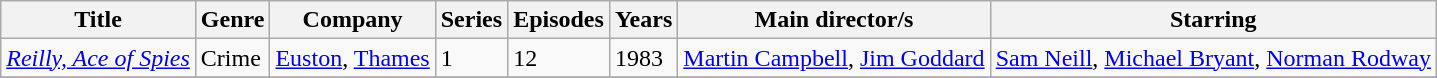<table class="wikitable unsortable">
<tr>
<th>Title</th>
<th>Genre</th>
<th>Company</th>
<th>Series</th>
<th>Episodes</th>
<th>Years</th>
<th>Main director/s</th>
<th>Starring</th>
</tr>
<tr>
<td><em><a href='#'>Reilly, Ace of Spies</a></em></td>
<td>Crime</td>
<td><a href='#'>Euston</a>, <a href='#'>Thames</a></td>
<td>1</td>
<td>12</td>
<td>1983</td>
<td><a href='#'>Martin Campbell</a>, <a href='#'>Jim Goddard</a></td>
<td><a href='#'>Sam Neill</a>, <a href='#'>Michael Bryant</a>, <a href='#'>Norman Rodway</a></td>
</tr>
<tr>
</tr>
</table>
